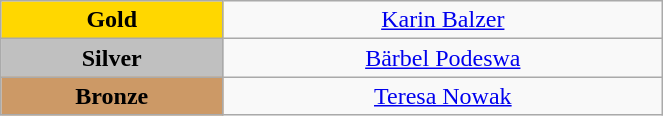<table class="wikitable" style="text-align:center; " width="35%">
<tr>
<td bgcolor="gold"><strong>Gold</strong></td>
<td><a href='#'>Karin Balzer</a><br>  <small><em></em></small></td>
</tr>
<tr>
<td bgcolor="silver"><strong>Silver</strong></td>
<td><a href='#'>Bärbel Podeswa</a><br>  <small><em></em></small></td>
</tr>
<tr>
<td bgcolor="CC9966"><strong>Bronze</strong></td>
<td><a href='#'>Teresa Nowak</a><br>  <small><em></em></small></td>
</tr>
</table>
